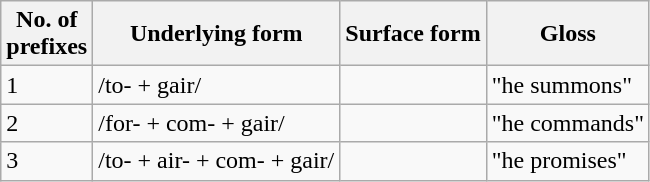<table class=wikitable>
<tr>
<th>No. of<br>prefixes</th>
<th>Underlying form</th>
<th>Surface form</th>
<th>Gloss</th>
</tr>
<tr>
<td>1</td>
<td>/to- + gair/</td>
<td></td>
<td>"he summons"</td>
</tr>
<tr>
<td>2</td>
<td>/for- + com- + gair/</td>
<td></td>
<td>"he commands"</td>
</tr>
<tr>
<td>3</td>
<td>/to- + air- + com- + gair/</td>
<td></td>
<td>"he promises"</td>
</tr>
</table>
